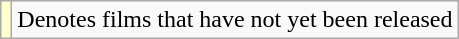<table class="wikitable sortable">
<tr>
<td style="background:#ffc;"></td>
<td>Denotes films that have not yet been released</td>
</tr>
</table>
